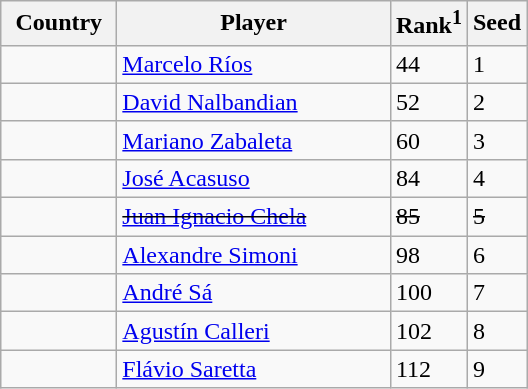<table class="sortable wikitable">
<tr>
<th width="70">Country</th>
<th width="175">Player</th>
<th>Rank<sup>1</sup></th>
<th>Seed</th>
</tr>
<tr>
<td></td>
<td><a href='#'>Marcelo Ríos</a></td>
<td>44</td>
<td>1</td>
</tr>
<tr>
<td></td>
<td><a href='#'>David Nalbandian</a></td>
<td>52</td>
<td>2</td>
</tr>
<tr>
<td></td>
<td><a href='#'>Mariano Zabaleta</a></td>
<td>60</td>
<td>3</td>
</tr>
<tr>
<td></td>
<td><a href='#'>José Acasuso</a></td>
<td>84</td>
<td>4</td>
</tr>
<tr>
<td><s></s></td>
<td><s><a href='#'>Juan Ignacio Chela</a></s></td>
<td><s>85</s></td>
<td><s>5</s></td>
</tr>
<tr>
<td></td>
<td><a href='#'>Alexandre Simoni</a></td>
<td>98</td>
<td>6</td>
</tr>
<tr>
<td></td>
<td><a href='#'>André Sá</a></td>
<td>100</td>
<td>7</td>
</tr>
<tr>
<td></td>
<td><a href='#'>Agustín Calleri</a></td>
<td>102</td>
<td>8</td>
</tr>
<tr>
<td></td>
<td><a href='#'>Flávio Saretta</a></td>
<td>112</td>
<td>9</td>
</tr>
</table>
